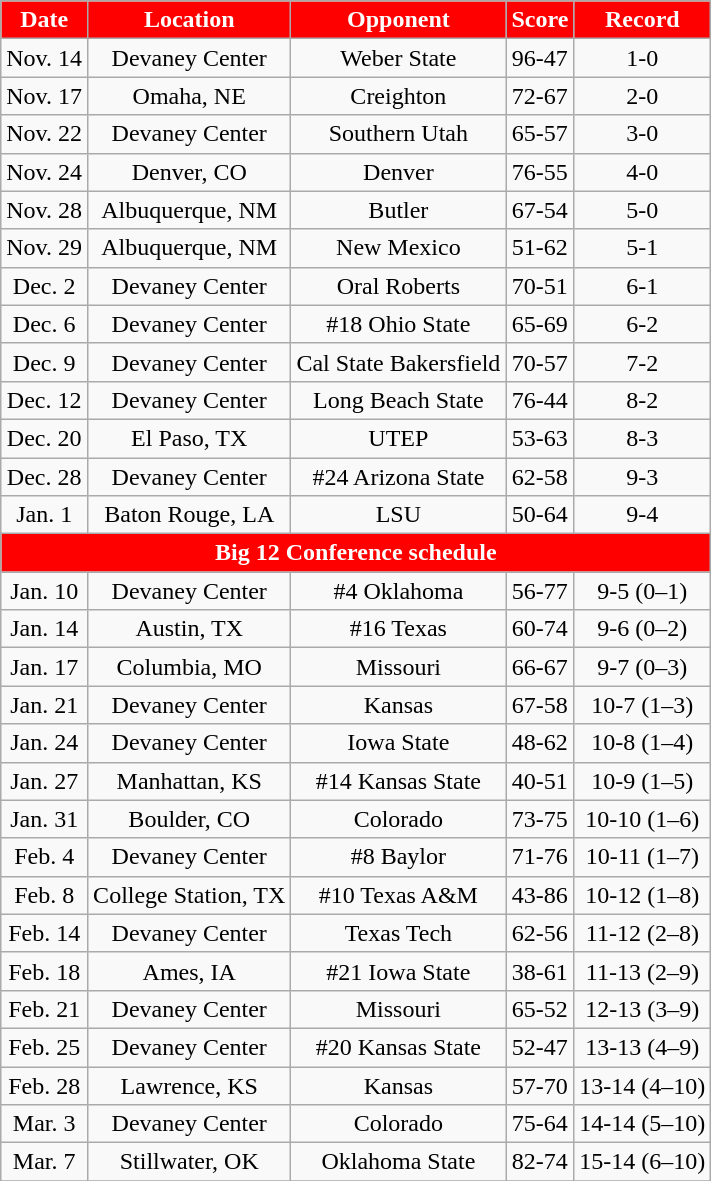<table class="wikitable" style="text-align:center;">
<tr>
<th style="background:red;color:#FFFFFF;">Date</th>
<th style="background:red;color:#FFFFFF;">Location</th>
<th style="background:red;color:#FFFFFF;">Opponent</th>
<th style="background:red;color:#FFFFFF;">Score</th>
<th style="background:red;color:#FFFFFF;">Record</th>
</tr>
<tr>
<td>Nov. 14</td>
<td>Devaney Center</td>
<td>Weber State</td>
<td>96-47</td>
<td>1-0</td>
</tr>
<tr>
<td>Nov. 17</td>
<td>Omaha, NE</td>
<td>Creighton</td>
<td>72-67</td>
<td>2-0</td>
</tr>
<tr>
<td>Nov. 22</td>
<td>Devaney Center</td>
<td>Southern Utah</td>
<td>65-57</td>
<td>3-0</td>
</tr>
<tr>
<td>Nov. 24</td>
<td>Denver, CO</td>
<td>Denver</td>
<td>76-55</td>
<td>4-0</td>
</tr>
<tr>
<td>Nov. 28</td>
<td>Albuquerque, NM</td>
<td>Butler</td>
<td>67-54</td>
<td>5-0</td>
</tr>
<tr>
<td>Nov. 29</td>
<td>Albuquerque, NM</td>
<td>New Mexico</td>
<td>51-62</td>
<td>5-1</td>
</tr>
<tr>
<td>Dec. 2</td>
<td>Devaney Center</td>
<td>Oral Roberts</td>
<td>70-51</td>
<td>6-1</td>
</tr>
<tr>
<td>Dec. 6</td>
<td>Devaney Center</td>
<td>#18 Ohio State</td>
<td>65-69</td>
<td>6-2</td>
</tr>
<tr>
<td>Dec. 9</td>
<td>Devaney Center</td>
<td>Cal State Bakersfield</td>
<td>70-57</td>
<td>7-2</td>
</tr>
<tr>
<td>Dec. 12</td>
<td>Devaney Center</td>
<td>Long Beach State</td>
<td>76-44</td>
<td>8-2</td>
</tr>
<tr>
<td>Dec. 20</td>
<td>El Paso, TX</td>
<td>UTEP</td>
<td>53-63</td>
<td>8-3</td>
</tr>
<tr>
<td>Dec. 28</td>
<td>Devaney Center</td>
<td>#24 Arizona State</td>
<td>62-58</td>
<td>9-3</td>
</tr>
<tr>
<td>Jan. 1</td>
<td>Baton Rouge, LA</td>
<td>LSU</td>
<td>50-64</td>
<td>9-4</td>
</tr>
<tr>
<td colspan="5"  style="background:red;color:#FFFFFF;"><strong>Big 12 Conference schedule</strong></td>
</tr>
<tr>
<td>Jan. 10</td>
<td>Devaney Center</td>
<td>#4 Oklahoma</td>
<td>56-77</td>
<td>9-5 (0–1)</td>
</tr>
<tr>
<td>Jan. 14</td>
<td>Austin, TX</td>
<td>#16 Texas</td>
<td>60-74</td>
<td>9-6 (0–2)</td>
</tr>
<tr>
<td>Jan. 17</td>
<td>Columbia, MO</td>
<td>Missouri</td>
<td>66-67</td>
<td>9-7 (0–3)</td>
</tr>
<tr>
<td>Jan. 21</td>
<td>Devaney Center</td>
<td>Kansas</td>
<td>67-58</td>
<td>10-7 (1–3)</td>
</tr>
<tr>
<td>Jan. 24</td>
<td>Devaney Center</td>
<td>Iowa State</td>
<td>48-62</td>
<td>10-8 (1–4)</td>
</tr>
<tr>
<td>Jan. 27</td>
<td>Manhattan, KS</td>
<td>#14 Kansas State</td>
<td>40-51</td>
<td>10-9 (1–5)</td>
</tr>
<tr>
<td>Jan. 31</td>
<td>Boulder, CO</td>
<td>Colorado</td>
<td>73-75</td>
<td>10-10 (1–6)</td>
</tr>
<tr>
<td>Feb. 4</td>
<td>Devaney Center</td>
<td>#8 Baylor</td>
<td>71-76</td>
<td>10-11 (1–7)</td>
</tr>
<tr>
<td>Feb. 8</td>
<td>College Station, TX</td>
<td>#10 Texas A&M</td>
<td>43-86</td>
<td>10-12 (1–8)</td>
</tr>
<tr>
<td>Feb. 14</td>
<td>Devaney Center</td>
<td>Texas Tech</td>
<td>62-56</td>
<td>11-12 (2–8)</td>
</tr>
<tr>
<td>Feb. 18</td>
<td>Ames, IA</td>
<td>#21 Iowa State</td>
<td>38-61</td>
<td>11-13 (2–9)</td>
</tr>
<tr>
<td>Feb. 21</td>
<td>Devaney Center</td>
<td>Missouri</td>
<td>65-52</td>
<td>12-13 (3–9)</td>
</tr>
<tr>
<td>Feb. 25</td>
<td>Devaney Center</td>
<td>#20 Kansas State</td>
<td>52-47</td>
<td>13-13 (4–9)</td>
</tr>
<tr>
<td>Feb. 28</td>
<td>Lawrence, KS</td>
<td>Kansas</td>
<td>57-70</td>
<td>13-14 (4–10)</td>
</tr>
<tr>
<td>Mar. 3</td>
<td>Devaney Center</td>
<td>Colorado</td>
<td>75-64</td>
<td>14-14 (5–10)</td>
</tr>
<tr>
<td>Mar. 7</td>
<td>Stillwater, OK</td>
<td>Oklahoma State</td>
<td>82-74</td>
<td>15-14 (6–10)</td>
</tr>
<tr>
</tr>
</table>
